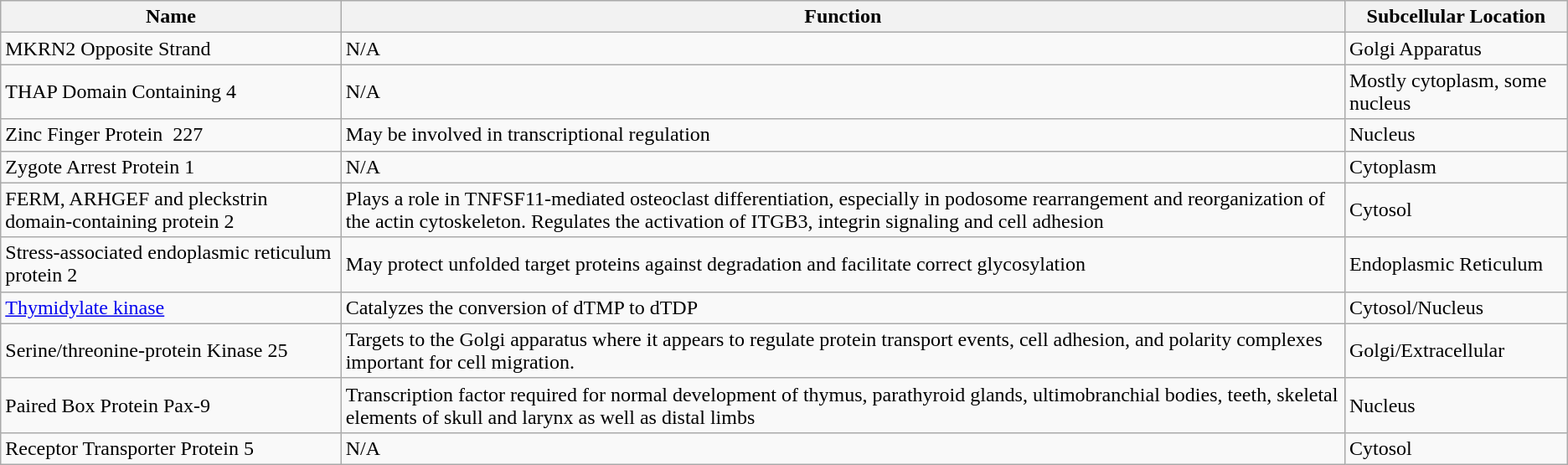<table class="wikitable">
<tr>
<th>Name</th>
<th>Function</th>
<th>Subcellular Location</th>
</tr>
<tr>
<td>MKRN2 Opposite Strand</td>
<td>N/A</td>
<td>Golgi Apparatus</td>
</tr>
<tr>
<td>THAP Domain Containing 4</td>
<td>N/A</td>
<td>Mostly cytoplasm, some nucleus</td>
</tr>
<tr>
<td>Zinc Finger Protein  227</td>
<td>May be involved in transcriptional regulation</td>
<td>Nucleus</td>
</tr>
<tr>
<td>Zygote Arrest Protein 1</td>
<td>N/A</td>
<td>Cytoplasm</td>
</tr>
<tr>
<td>FERM, ARHGEF and pleckstrin domain-containing protein 2</td>
<td>Plays a role in TNFSF11-mediated osteoclast differentiation, especially in podosome rearrangement and reorganization of the actin cytoskeleton. Regulates the activation of ITGB3, integrin signaling and cell adhesion</td>
<td>Cytosol</td>
</tr>
<tr>
<td>Stress-associated endoplasmic reticulum protein 2</td>
<td>May protect unfolded target proteins against degradation and facilitate correct glycosylation</td>
<td>Endoplasmic Reticulum</td>
</tr>
<tr>
<td><a href='#'>Thymidylate kinase</a></td>
<td>Catalyzes the conversion of dTMP to dTDP</td>
<td>Cytosol/Nucleus</td>
</tr>
<tr>
<td>Serine/threonine-protein Kinase 25</td>
<td>Targets to the Golgi apparatus where it appears to regulate protein transport events, cell adhesion, and polarity complexes important for cell migration.</td>
<td>Golgi/Extracellular</td>
</tr>
<tr>
<td>Paired Box Protein Pax-9</td>
<td>Transcription factor required for normal development of thymus, parathyroid glands, ultimobranchial bodies, teeth, skeletal elements of skull and larynx as well as distal limbs</td>
<td>Nucleus</td>
</tr>
<tr>
<td>Receptor Transporter Protein 5</td>
<td>N/A</td>
<td>Cytosol</td>
</tr>
</table>
